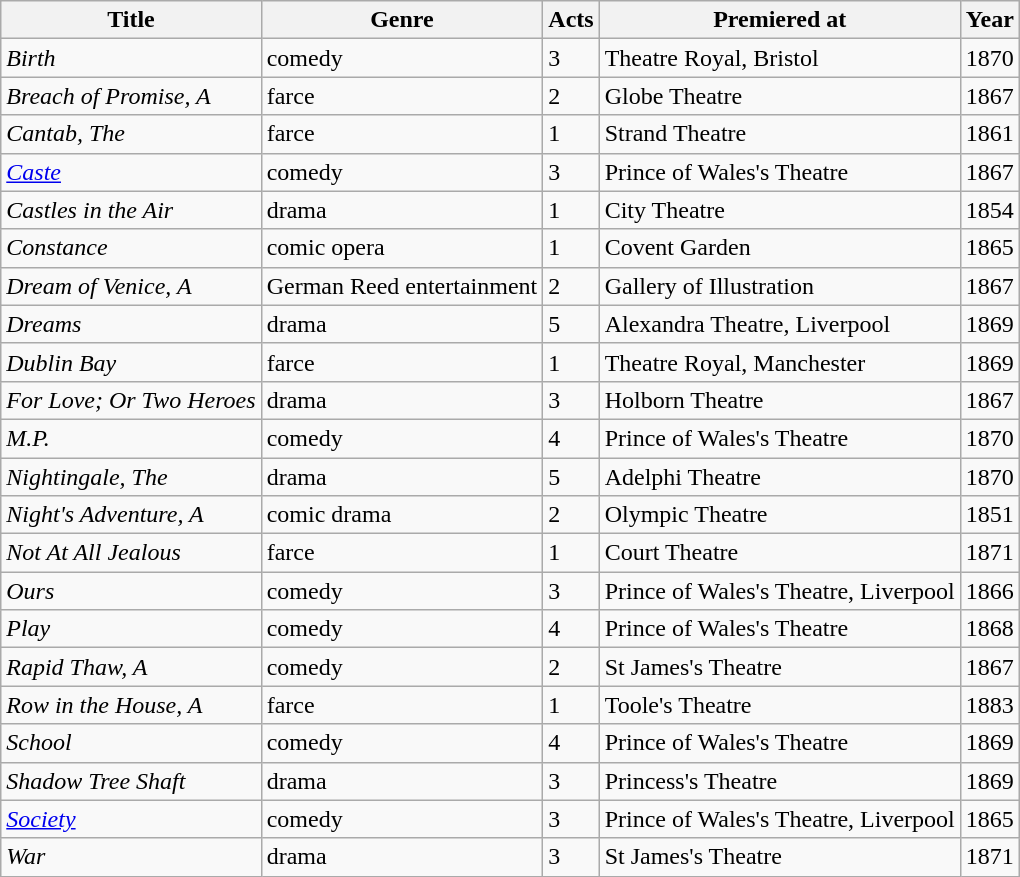<table class="wikitable sortable plainrowheaders" style="text-align: left; margin-right: 0;">
<tr>
<th scope="col">Title</th>
<th scope="col">Genre</th>
<th scope="col">Acts</th>
<th scope="col">Premiered at</th>
<th scope="col">Year</th>
</tr>
<tr>
<td><em>Birth</em></td>
<td>comedy</td>
<td>3</td>
<td>Theatre Royal, Bristol</td>
<td>1870</td>
</tr>
<tr>
<td><em>Breach of Promise, A</em></td>
<td>farce</td>
<td>2</td>
<td>Globe Theatre</td>
<td>1867</td>
</tr>
<tr>
<td><em>Cantab, The</em></td>
<td>farce</td>
<td>1</td>
<td>Strand Theatre</td>
<td>1861</td>
</tr>
<tr>
<td><em><a href='#'>Caste</a></em></td>
<td>comedy</td>
<td>3</td>
<td>Prince of Wales's Theatre</td>
<td>1867</td>
</tr>
<tr>
<td><em>Castles in the Air</em></td>
<td>drama</td>
<td>1</td>
<td>City Theatre</td>
<td>1854</td>
</tr>
<tr>
<td><em>Constance</em></td>
<td>comic opera</td>
<td>1</td>
<td>Covent Garden</td>
<td>1865</td>
</tr>
<tr>
<td><em>Dream of Venice, A</em></td>
<td>German Reed entertainment</td>
<td>2</td>
<td>Gallery of Illustration</td>
<td>1867</td>
</tr>
<tr>
<td><em>Dreams</em></td>
<td>drama</td>
<td>5</td>
<td>Alexandra Theatre, Liverpool</td>
<td>1869</td>
</tr>
<tr>
<td><em>Dublin Bay</em></td>
<td>farce</td>
<td>1</td>
<td>Theatre Royal, Manchester</td>
<td>1869</td>
</tr>
<tr>
<td><em>For Love; Or Two Heroes</em></td>
<td>drama</td>
<td>3</td>
<td>Holborn Theatre</td>
<td>1867</td>
</tr>
<tr>
<td><em>M.P.</em></td>
<td>comedy</td>
<td>4</td>
<td>Prince of Wales's Theatre</td>
<td>1870</td>
</tr>
<tr>
<td><em>Nightingale, The</em></td>
<td>drama</td>
<td>5</td>
<td>Adelphi Theatre</td>
<td>1870</td>
</tr>
<tr>
<td><em>Night's Adventure, A</em></td>
<td>comic drama</td>
<td>2</td>
<td>Olympic Theatre</td>
<td>1851</td>
</tr>
<tr>
<td><em>Not At All Jealous</em></td>
<td>farce</td>
<td>1</td>
<td>Court Theatre</td>
<td>1871</td>
</tr>
<tr>
<td><em>Ours</em></td>
<td>comedy</td>
<td>3</td>
<td>Prince of Wales's Theatre, Liverpool</td>
<td>1866</td>
</tr>
<tr>
<td><em>Play</em></td>
<td>comedy</td>
<td>4</td>
<td>Prince of Wales's Theatre</td>
<td>1868</td>
</tr>
<tr>
<td><em>Rapid Thaw, A</em></td>
<td>comedy</td>
<td>2</td>
<td>St James's Theatre</td>
<td>1867</td>
</tr>
<tr>
<td><em>Row in the House, A</em></td>
<td>farce</td>
<td>1</td>
<td>Toole's Theatre</td>
<td>1883</td>
</tr>
<tr>
<td><em>School</em></td>
<td>comedy</td>
<td>4</td>
<td>Prince of Wales's Theatre</td>
<td>1869</td>
</tr>
<tr>
<td><em>Shadow Tree Shaft</em></td>
<td>drama</td>
<td>3</td>
<td>Princess's Theatre</td>
<td>1869</td>
</tr>
<tr>
<td><em><a href='#'>Society</a></em></td>
<td>comedy</td>
<td>3</td>
<td>Prince of Wales's Theatre, Liverpool</td>
<td>1865</td>
</tr>
<tr>
<td><em>War</em></td>
<td>drama</td>
<td>3</td>
<td>St James's Theatre</td>
<td>1871</td>
</tr>
</table>
